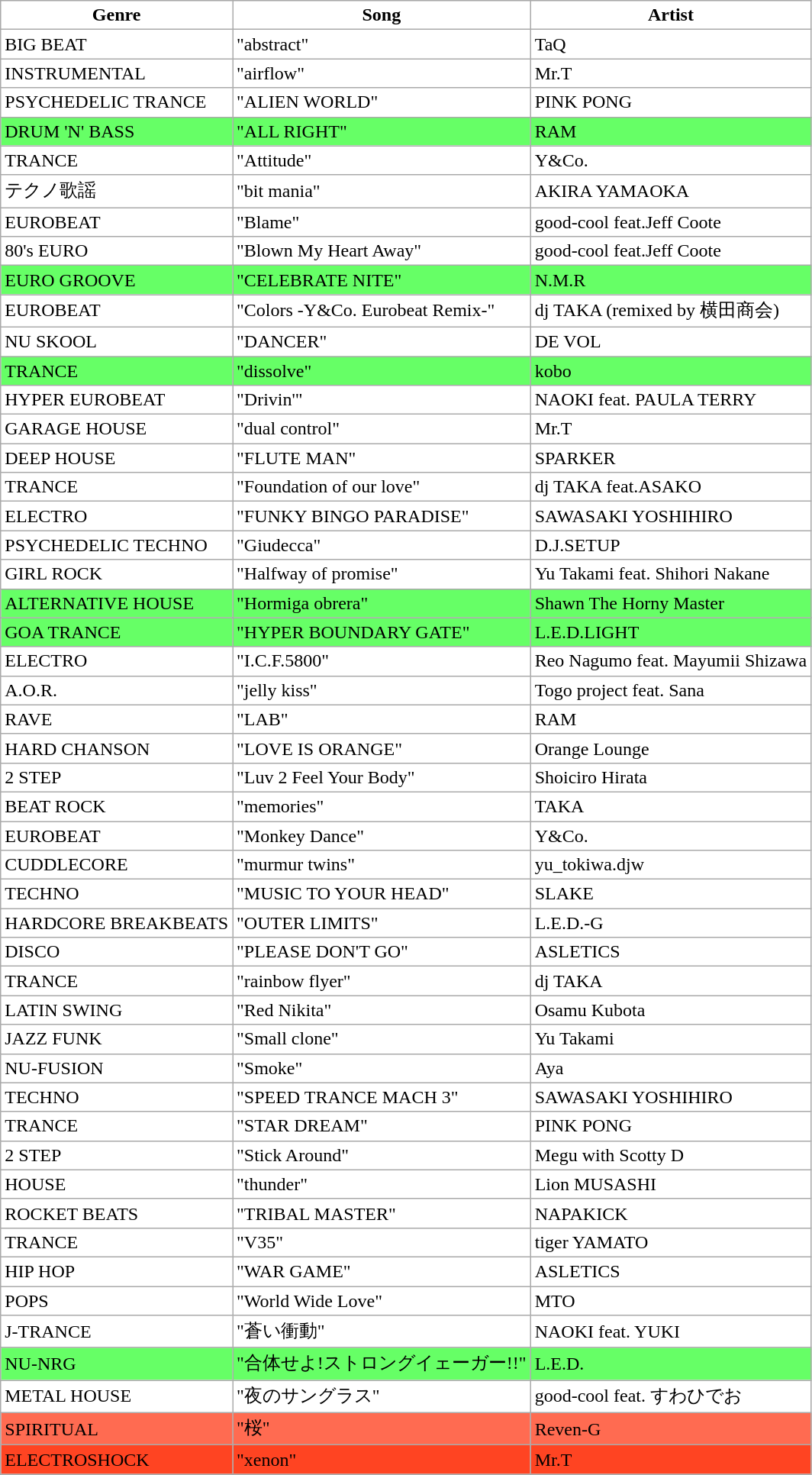<table class="wikitable sortable">
<tr>
<th style="background:#FFF;">Genre</th>
<th style="background:#FFF;">Song</th>
<th style="background:#FFF;">Artist</th>
</tr>
<tr style="background:#FFF;">
<td>BIG BEAT</td>
<td>"abstract"</td>
<td>TaQ</td>
</tr>
<tr style="background:#FFF;">
<td>INSTRUMENTAL</td>
<td>"airflow"</td>
<td>Mr.T</td>
</tr>
<tr style="background:#FFF;">
<td>PSYCHEDELIC TRANCE</td>
<td>"ALIEN WORLD"</td>
<td>PINK PONG</td>
</tr>
<tr style="background:#66ff66;">
<td>DRUM 'N' BASS</td>
<td>"ALL RIGHT"</td>
<td>RAM</td>
</tr>
<tr style="background:#FFF;">
<td>TRANCE</td>
<td>"Attitude"</td>
<td>Y&Co.</td>
</tr>
<tr style="background:#FFF;">
<td>テクノ歌謡</td>
<td>"bit mania"</td>
<td>AKIRA YAMAOKA</td>
</tr>
<tr style="background:#FFF;">
<td>EUROBEAT</td>
<td>"Blame"</td>
<td>good-cool feat.Jeff Coote</td>
</tr>
<tr style="background:#FFF;">
<td>80's EURO</td>
<td>"Blown My Heart Away"</td>
<td>good-cool feat.Jeff Coote</td>
</tr>
<tr style="background:#66ff66;">
<td>EURO GROOVE</td>
<td>"CELEBRATE NITE"</td>
<td>N.M.R</td>
</tr>
<tr style="background:#FFF;">
<td>EUROBEAT</td>
<td>"Colors -Y&Co. Eurobeat Remix-"</td>
<td>dj TAKA (remixed by 横田商会)</td>
</tr>
<tr style="background:#FFF;">
<td>NU SKOOL</td>
<td>"DANCER"</td>
<td>DE VOL</td>
</tr>
<tr style="background:#66ff66;">
<td>TRANCE</td>
<td>"dissolve"</td>
<td>kobo</td>
</tr>
<tr style="background:#FFF;">
<td>HYPER EUROBEAT</td>
<td>"Drivin'"</td>
<td>NAOKI feat. PAULA TERRY</td>
</tr>
<tr style="background:#FFF;">
<td>GARAGE HOUSE</td>
<td>"dual control"</td>
<td>Mr.T</td>
</tr>
<tr style="background:#FFF;">
<td>DEEP HOUSE</td>
<td>"FLUTE MAN"</td>
<td>SPARKER</td>
</tr>
<tr style="background:#FFF;">
<td>TRANCE</td>
<td>"Foundation of our love"</td>
<td>dj TAKA feat.ASAKO</td>
</tr>
<tr style="background:#FFF;">
<td>ELECTRO</td>
<td>"FUNKY BINGO PARADISE"</td>
<td>SAWASAKI YOSHIHIRO</td>
</tr>
<tr style="background:#FFF;">
<td>PSYCHEDELIC TECHNO</td>
<td>"Giudecca"</td>
<td>D.J.SETUP</td>
</tr>
<tr style="background:#FFF;">
<td>GIRL ROCK</td>
<td>"Halfway of promise"</td>
<td>Yu Takami feat. Shihori Nakane</td>
</tr>
<tr style="background:#66ff66;">
<td>ALTERNATIVE HOUSE</td>
<td>"Hormiga obrera"</td>
<td>Shawn The Horny Master</td>
</tr>
<tr style="background:#66ff66;">
<td>GOA TRANCE</td>
<td>"HYPER BOUNDARY GATE"</td>
<td>L.E.D.LIGHT</td>
</tr>
<tr style="background:#FFF;">
<td>ELECTRO</td>
<td>"I.C.F.5800"</td>
<td>Reo Nagumo feat. Mayumii Shizawa</td>
</tr>
<tr style="background:#FFF;">
<td>A.O.R.</td>
<td>"jelly kiss"</td>
<td>Togo project feat. Sana</td>
</tr>
<tr style="background:#FFF;">
<td>RAVE</td>
<td>"LAB"</td>
<td>RAM</td>
</tr>
<tr style="background:#FFF;">
<td>HARD CHANSON</td>
<td>"LOVE IS ORANGE"</td>
<td>Orange Lounge</td>
</tr>
<tr style="background:#FFF;">
<td>2 STEP</td>
<td>"Luv 2 Feel Your Body"</td>
<td>Shoiciro Hirata</td>
</tr>
<tr style="background:#FFF;">
<td>BEAT ROCK</td>
<td>"memories"</td>
<td>TAKA</td>
</tr>
<tr style="background:#FFF;">
<td>EUROBEAT</td>
<td>"Monkey Dance"</td>
<td>Y&Co.</td>
</tr>
<tr style="background:#FFF;">
<td>CUDDLECORE</td>
<td>"murmur twins"</td>
<td>yu_tokiwa.djw</td>
</tr>
<tr style="background:#FFF;">
<td>TECHNO</td>
<td>"MUSIC TO YOUR HEAD"</td>
<td>SLAKE</td>
</tr>
<tr style="background:#FFF;">
<td>HARDCORE BREAKBEATS</td>
<td>"OUTER LIMITS"</td>
<td>L.E.D.-G</td>
</tr>
<tr style="background:#FFF;">
<td>DISCO</td>
<td>"PLEASE DON'T GO"</td>
<td>ASLETICS</td>
</tr>
<tr style="background:#FFF;">
<td>TRANCE</td>
<td>"rainbow flyer"</td>
<td>dj TAKA</td>
</tr>
<tr style="background:#FFF;">
<td>LATIN SWING</td>
<td>"Red Nikita"</td>
<td>Osamu Kubota</td>
</tr>
<tr style="background:#FFF;">
<td>JAZZ FUNK</td>
<td>"Small clone"</td>
<td>Yu Takami</td>
</tr>
<tr style="background:#FFF;">
<td>NU-FUSION</td>
<td>"Smoke"</td>
<td>Aya</td>
</tr>
<tr style="background:#FFF;">
<td>TECHNO</td>
<td>"SPEED TRANCE MACH 3"</td>
<td>SAWASAKI YOSHIHIRO</td>
</tr>
<tr style="background:#FFF;">
<td>TRANCE</td>
<td>"STAR DREAM"</td>
<td>PINK PONG</td>
</tr>
<tr style="background:#FFF;">
<td>2 STEP</td>
<td>"Stick Around"</td>
<td>Megu with Scotty D</td>
</tr>
<tr style="background:#FFF;">
<td>HOUSE</td>
<td>"thunder"</td>
<td>Lion MUSASHI</td>
</tr>
<tr style="background:#FFF;">
<td>ROCKET BEATS</td>
<td>"TRIBAL MASTER"</td>
<td>NAPAKICK</td>
</tr>
<tr style="background:#FFF;">
<td>TRANCE</td>
<td>"V35"</td>
<td>tiger YAMATO</td>
</tr>
<tr style="background:#FFF;">
<td>HIP HOP</td>
<td>"WAR GAME"</td>
<td>ASLETICS</td>
</tr>
<tr style="background:#FFF;">
<td>POPS</td>
<td>"World Wide Love"</td>
<td>MTO</td>
</tr>
<tr style="background:#FFF;">
<td>J-TRANCE</td>
<td>"蒼い衝動"</td>
<td>NAOKI feat. YUKI</td>
</tr>
<tr style="background:#66ff66;">
<td>NU-NRG</td>
<td>"合体せよ!ストロングイェーガー!!"</td>
<td>L.E.D.</td>
</tr>
<tr style="background:#FFF;">
<td>METAL HOUSE</td>
<td>"夜のサングラス"</td>
<td>good-cool feat. すわひでお</td>
</tr>
<tr style="background:#FF6B51;">
<td>SPIRITUAL</td>
<td>"桜"</td>
<td>Reven-G</td>
</tr>
<tr style="background:#ff4422;">
<td>ELECTROSHOCK</td>
<td>"xenon"</td>
<td>Mr.T</td>
</tr>
</table>
